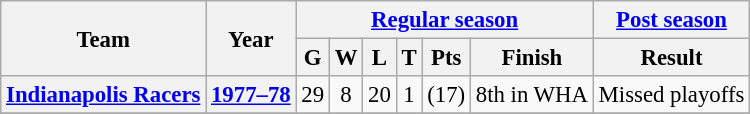<table class="wikitable" style="font-size: 95%; text-align:center;">
<tr>
<th rowspan="2">Team</th>
<th rowspan="2">Year</th>
<th colspan="6"><a href='#'>Regular season</a></th>
<th colspan="1"><a href='#'>Post season</a></th>
</tr>
<tr>
<th>G</th>
<th>W</th>
<th>L</th>
<th>T</th>
<th>Pts</th>
<th>Finish</th>
<th>Result</th>
</tr>
<tr>
<th><a href='#'>Indianapolis Racers</a></th>
<th><a href='#'>1977–78</a></th>
<td>29</td>
<td>8</td>
<td>20</td>
<td>1</td>
<td>(17)</td>
<td>8th in WHA</td>
<td>Missed playoffs</td>
</tr>
<tr>
</tr>
</table>
